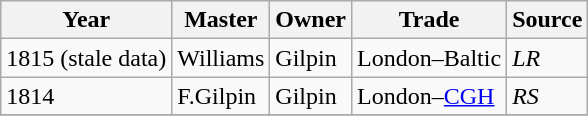<table class=" wikitable">
<tr>
<th>Year</th>
<th>Master</th>
<th>Owner</th>
<th>Trade</th>
<th>Source</th>
</tr>
<tr>
<td>1815 (stale data)</td>
<td>Williams</td>
<td>Gilpin</td>
<td>London–Baltic</td>
<td><em>LR</em></td>
</tr>
<tr>
<td>1814</td>
<td>F.Gilpin</td>
<td>Gilpin</td>
<td>London–<a href='#'>CGH</a></td>
<td><em>RS</em></td>
</tr>
<tr>
</tr>
</table>
